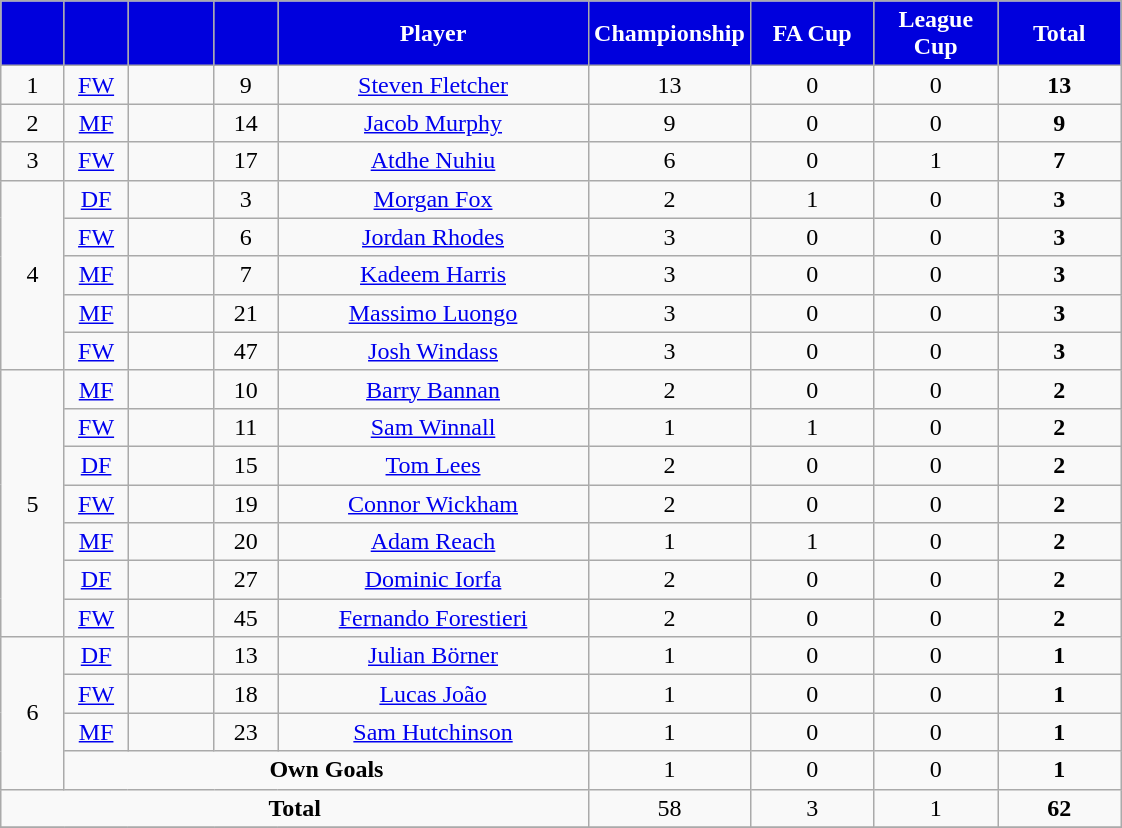<table class="wikitable" style="text-align:center;">
<tr>
<th style="background:#00d; color:white; width:35px;"></th>
<th style="background:#00d; color:white; width:35px;"></th>
<th style="background:#00d; color:#fff; width:50px;"></th>
<th style="background:#00d; color:white; width:35px;"></th>
<th style="background:#00d; color:white; width:200px;">Player</th>
<th style="background:#00d; color:white; width:75px;">Championship</th>
<th style="background:#00d; color:white; width:75px;">FA Cup</th>
<th style="background:#00d; color:white; width:75px;">League Cup</th>
<th style="background:#00d; color:white; width:75px;"><strong>Total</strong></th>
</tr>
<tr>
<td rowspan=1 align="center">1</td>
<td align="center"><a href='#'>FW</a></td>
<td align="center"></td>
<td align="center">9</td>
<td align="center"><a href='#'>Steven Fletcher</a></td>
<td align="center">13</td>
<td align="center">0</td>
<td align="center">0</td>
<td align="center"><strong>13</strong></td>
</tr>
<tr>
<td rowspan=1 align="center">2</td>
<td align="center"><a href='#'>MF</a></td>
<td align="center"></td>
<td align="center">14</td>
<td align="center"><a href='#'>Jacob Murphy</a></td>
<td align="center">9</td>
<td align="center">0</td>
<td align="center">0</td>
<td align="center"><strong>9</strong></td>
</tr>
<tr>
<td rowspan=1 align="center">3</td>
<td align="center"><a href='#'>FW</a></td>
<td align="center"></td>
<td align="center">17</td>
<td align="center"><a href='#'>Atdhe Nuhiu</a></td>
<td align="center">6</td>
<td align="center">0</td>
<td align="center">1</td>
<td align="center"><strong>7</strong></td>
</tr>
<tr>
<td rowspan=5 align="center">4</td>
<td align="center"><a href='#'>DF</a></td>
<td align="center"></td>
<td align="center">3</td>
<td align="center"><a href='#'>Morgan Fox</a></td>
<td align="center">2</td>
<td align="center">1</td>
<td align="center">0</td>
<td align="center"><strong>3</strong></td>
</tr>
<tr>
<td align="center"><a href='#'>FW</a></td>
<td align="center"></td>
<td align="center">6</td>
<td align="center"><a href='#'>Jordan Rhodes</a></td>
<td align="center">3</td>
<td align="center">0</td>
<td align="center">0</td>
<td align="center"><strong>3</strong></td>
</tr>
<tr>
<td align="center"><a href='#'>MF</a></td>
<td align="center"></td>
<td align="center">7</td>
<td align="center"><a href='#'>Kadeem Harris</a></td>
<td align="center">3</td>
<td align="center">0</td>
<td align="center">0</td>
<td align="center"><strong>3</strong></td>
</tr>
<tr>
<td align="center"><a href='#'>MF</a></td>
<td align="center"></td>
<td align="center">21</td>
<td align="center"><a href='#'>Massimo Luongo</a></td>
<td align="center">3</td>
<td align="center">0</td>
<td align="center">0</td>
<td align="center"><strong>3</strong></td>
</tr>
<tr>
<td align="center"><a href='#'>FW</a></td>
<td align="center"></td>
<td align="center">47</td>
<td align="center"><a href='#'>Josh Windass</a></td>
<td align="center">3</td>
<td align="center">0</td>
<td align="center">0</td>
<td align="center"><strong>3</strong></td>
</tr>
<tr>
<td rowspan=7 align="center">5</td>
<td align="center"><a href='#'>MF</a></td>
<td align="center"></td>
<td align="center">10</td>
<td align="center"><a href='#'>Barry Bannan</a></td>
<td align="center">2</td>
<td align="center">0</td>
<td align="center">0</td>
<td align="center"><strong>2</strong></td>
</tr>
<tr>
<td align="center"><a href='#'>FW</a></td>
<td align="center"></td>
<td align="center">11</td>
<td align="center"><a href='#'>Sam Winnall</a></td>
<td align="center">1</td>
<td align="center">1</td>
<td align="center">0</td>
<td align="center"><strong>2</strong></td>
</tr>
<tr>
<td align="center"><a href='#'>DF</a></td>
<td align="center"></td>
<td align="center">15</td>
<td align="center"><a href='#'>Tom Lees</a></td>
<td align="center">2</td>
<td align="center">0</td>
<td align="center">0</td>
<td align="center"><strong>2</strong></td>
</tr>
<tr>
<td align="center"><a href='#'>FW</a></td>
<td align="center"></td>
<td align="center">19</td>
<td align="center"><a href='#'>Connor Wickham</a></td>
<td align="center">2</td>
<td align="center">0</td>
<td align="center">0</td>
<td align="center"><strong>2</strong></td>
</tr>
<tr>
<td align="center"><a href='#'>MF</a></td>
<td align="center"></td>
<td align="center">20</td>
<td align="center"><a href='#'>Adam Reach</a></td>
<td align="center">1</td>
<td align="center">1</td>
<td align="center">0</td>
<td align="center"><strong>2</strong></td>
</tr>
<tr>
<td align="center"><a href='#'>DF</a></td>
<td align="center"></td>
<td align="center">27</td>
<td align="center"><a href='#'>Dominic Iorfa</a></td>
<td align="center">2</td>
<td align="center">0</td>
<td align="center">0</td>
<td align="center"><strong>2</strong></td>
</tr>
<tr>
<td align="center"><a href='#'>FW</a></td>
<td align="center"></td>
<td align="center">45</td>
<td align="center"><a href='#'>Fernando Forestieri</a></td>
<td align="center">2</td>
<td align="center">0</td>
<td align="center">0</td>
<td align="center"><strong>2</strong></td>
</tr>
<tr>
<td rowspan=4 align="center">6</td>
<td align="center"><a href='#'>DF</a></td>
<td align="center"></td>
<td align="center">13</td>
<td align="center"><a href='#'>Julian Börner</a></td>
<td align="center">1</td>
<td align="center">0</td>
<td align="center">0</td>
<td align="center"><strong>1</strong></td>
</tr>
<tr>
<td align="center"><a href='#'>FW</a></td>
<td align="center"></td>
<td align="center">18</td>
<td align="center"><a href='#'>Lucas João</a></td>
<td align="center">1</td>
<td align="center">0</td>
<td align="center">0</td>
<td align="center"><strong>1</strong></td>
</tr>
<tr>
<td align="center"><a href='#'>MF</a></td>
<td align="center"></td>
<td align="center">23</td>
<td align="center"><a href='#'>Sam Hutchinson</a></td>
<td align="center">1</td>
<td align="center">0</td>
<td align="center">0</td>
<td align="center"><strong>1</strong></td>
</tr>
<tr>
<td colspan="4"><strong>Own Goals</strong></td>
<td>1</td>
<td>0</td>
<td>0</td>
<td><strong>1</strong></td>
</tr>
<tr>
<td colspan="5"><strong>Total</strong></td>
<td>58</td>
<td>3</td>
<td>1</td>
<td><strong>62</strong></td>
</tr>
<tr>
</tr>
</table>
